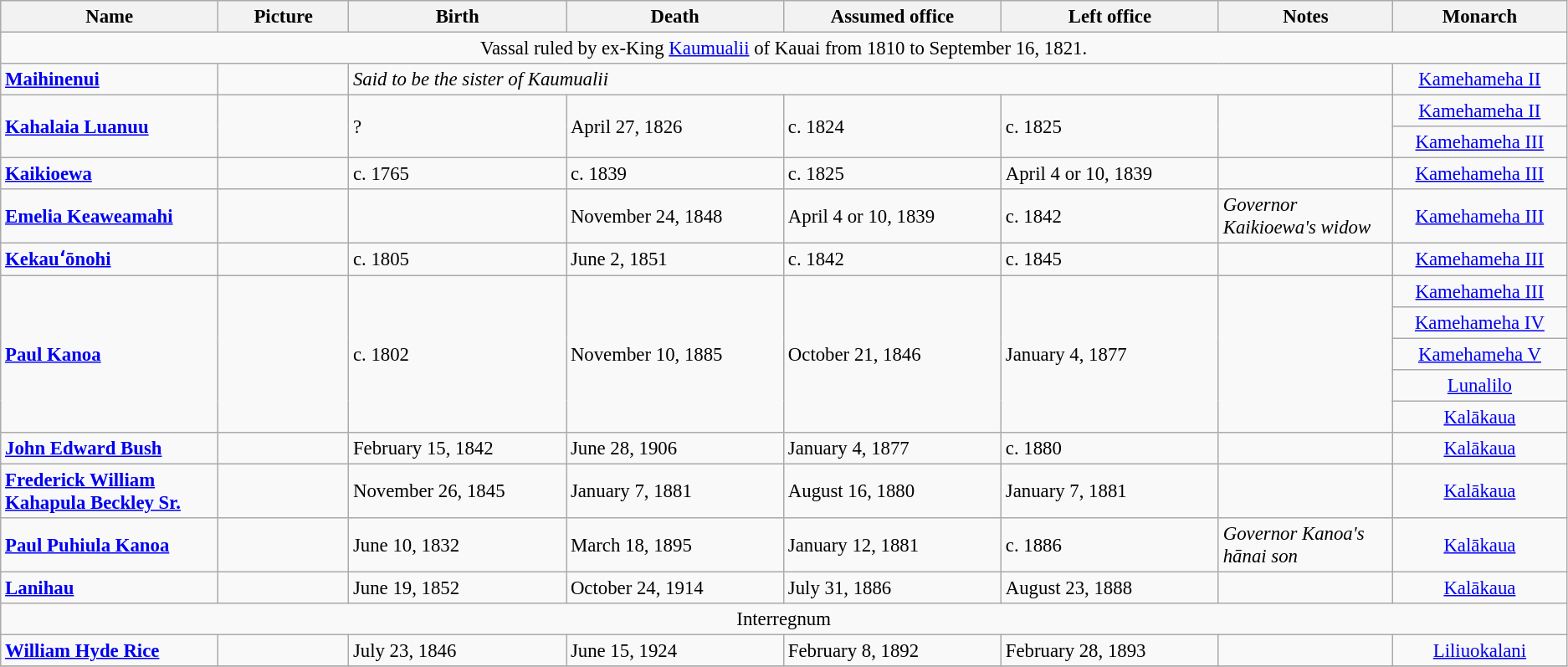<table class="wikitable" style="font-size: 95%;">
<tr>
<th width = 10%>Name</th>
<th class="unsortable" width = 6%>Picture</th>
<th class="unsortable" width = 10%>Birth</th>
<th class="unsortable" width = 10%>Death</th>
<th class="unsortable" width = 10%>Assumed office</th>
<th class="unsortable" width = 10%>Left office</th>
<th class="unsortable" width = 8%>Notes</th>
<th class="unsortable" width = 8%>Monarch</th>
</tr>
<tr>
<td colspan=8 align=center>Vassal ruled by ex-King <a href='#'>Kaumualii</a> of Kauai from 1810 to September 16, 1821.</td>
</tr>
<tr>
<td><strong><a href='#'>Maihinenui</a></strong></td>
<td></td>
<td colspan=5><em>Said to be the sister of Kaumualii</em></td>
<td rowspan=1 align=center><a href='#'>Kamehameha II</a></td>
</tr>
<tr>
<td rowspan=2><strong><a href='#'>Kahalaia Luanuu</a></strong></td>
<td rowspan=2></td>
<td rowspan=2>?</td>
<td rowspan=2>April 27, 1826</td>
<td rowspan=2>c. 1824</td>
<td rowspan=2>c. 1825</td>
<td rowspan=2></td>
<td rowspan=1 align=center><a href='#'>Kamehameha II</a></td>
</tr>
<tr>
<td rowspan=1 align=center><a href='#'>Kamehameha III</a></td>
</tr>
<tr>
<td><strong><a href='#'>Kaikioewa</a></strong></td>
<td></td>
<td>c. 1765</td>
<td>c. 1839</td>
<td>c. 1825</td>
<td>April 4 or 10, 1839</td>
<td></td>
<td rowspan=1 align=center><a href='#'>Kamehameha III</a></td>
</tr>
<tr>
<td><strong><a href='#'>Emelia Keaweamahi</a></strong></td>
<td></td>
<td></td>
<td>November 24, 1848</td>
<td>April 4 or 10, 1839</td>
<td>c. 1842</td>
<td><em>Governor Kaikioewa's widow</em></td>
<td rowspan=1 align=center><a href='#'>Kamehameha III</a></td>
</tr>
<tr>
<td><strong><a href='#'>Kekauʻōnohi</a></strong></td>
<td></td>
<td>c. 1805</td>
<td>June 2, 1851</td>
<td>c. 1842</td>
<td>c. 1845</td>
<td></td>
<td rowspan=1 align=center><a href='#'>Kamehameha III</a></td>
</tr>
<tr>
<td rowspan=5><strong><a href='#'>Paul Kanoa</a></strong></td>
<td rowspan=5></td>
<td rowspan=5>c. 1802</td>
<td rowspan=5>November 10, 1885</td>
<td rowspan=5>October 21, 1846</td>
<td rowspan=5>January 4, 1877</td>
<td rowspan=5></td>
<td rowspan=1 align=center><a href='#'>Kamehameha III</a></td>
</tr>
<tr>
<td rowspan=1 align=center><a href='#'>Kamehameha IV</a></td>
</tr>
<tr>
<td rowspan=1 align=center><a href='#'>Kamehameha V</a></td>
</tr>
<tr>
<td rowspan=1 align=center><a href='#'>Lunalilo</a></td>
</tr>
<tr>
<td rowspan=1 align=center><a href='#'>Kalākaua</a></td>
</tr>
<tr>
<td><strong><a href='#'>John Edward Bush</a></strong></td>
<td></td>
<td>February 15, 1842</td>
<td>June 28, 1906</td>
<td>January 4, 1877</td>
<td>c. 1880</td>
<td></td>
<td rowspan=1 align=center><a href='#'>Kalākaua</a></td>
</tr>
<tr>
<td><strong><a href='#'>Frederick William Kahapula Beckley Sr.</a></strong></td>
<td></td>
<td>November 26, 1845</td>
<td>January 7, 1881</td>
<td>August 16, 1880</td>
<td>January 7, 1881</td>
<td></td>
<td rowspan=1 align=center><a href='#'>Kalākaua</a></td>
</tr>
<tr>
<td><strong><a href='#'>Paul Puhiula Kanoa</a></strong></td>
<td></td>
<td>June 10, 1832</td>
<td>March 18, 1895</td>
<td>January 12, 1881</td>
<td>c. 1886</td>
<td><em>Governor Kanoa's hānai son</em></td>
<td rowspan=1 align=center><a href='#'>Kalākaua</a></td>
</tr>
<tr>
<td><strong><a href='#'>Lanihau</a></strong></td>
<td></td>
<td>June 19, 1852</td>
<td>October 24, 1914</td>
<td>July 31, 1886</td>
<td>August 23, 1888</td>
<td></td>
<td rowspan=1 align=center><a href='#'>Kalākaua</a></td>
</tr>
<tr>
<td colspan=8 align=center>Interregnum</td>
</tr>
<tr>
<td><strong><a href='#'>William Hyde Rice</a></strong></td>
<td></td>
<td>July 23, 1846</td>
<td>June 15, 1924</td>
<td>February 8, 1892</td>
<td>February 28, 1893</td>
<td></td>
<td rowspan=1 align=center><a href='#'>Liliuokalani</a></td>
</tr>
<tr>
</tr>
</table>
